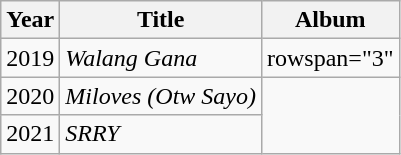<table class="wikitable">
<tr>
<th>Year</th>
<th>Title</th>
<th>Album</th>
</tr>
<tr>
<td>2019</td>
<td><em>Walang Gana</em></td>
<td>rowspan="3" </td>
</tr>
<tr>
<td>2020</td>
<td><em>Miloves (Otw Sayo)</em></td>
</tr>
<tr>
<td>2021</td>
<td><em>SRRY</em></td>
</tr>
</table>
